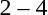<table style="text-align:center">
<tr>
<th width=200></th>
<th width=100></th>
<th width=200></th>
</tr>
<tr>
<td align=right></td>
<td>2 – 4</td>
<td align=left><strong></strong></td>
</tr>
</table>
